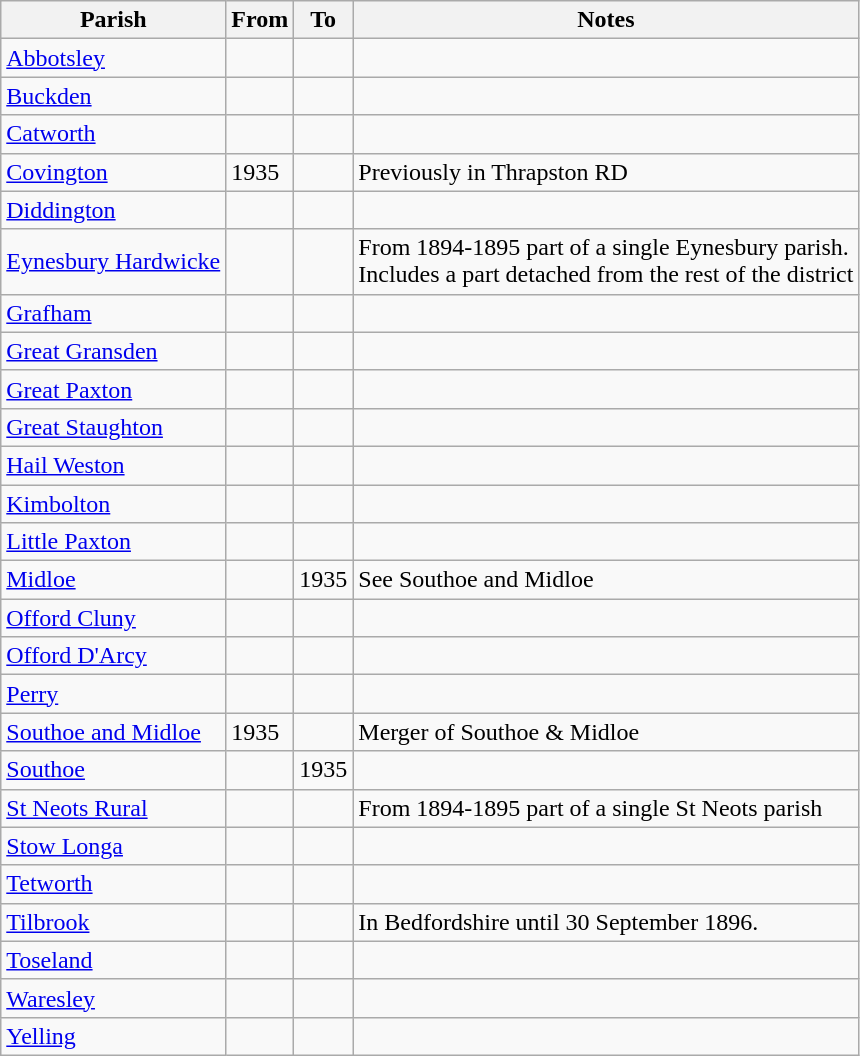<table class="wikitable">
<tr>
<th>Parish</th>
<th>From</th>
<th>To</th>
<th>Notes</th>
</tr>
<tr>
<td><a href='#'>Abbotsley</a></td>
<td></td>
<td></td>
<td></td>
</tr>
<tr>
<td><a href='#'>Buckden</a></td>
<td></td>
<td></td>
<td></td>
</tr>
<tr>
<td><a href='#'>Catworth</a></td>
<td></td>
<td></td>
<td></td>
</tr>
<tr>
<td><a href='#'>Covington</a></td>
<td>1935</td>
<td></td>
<td>Previously in Thrapston RD</td>
</tr>
<tr>
<td><a href='#'>Diddington</a></td>
<td></td>
<td></td>
<td></td>
</tr>
<tr>
<td><a href='#'>Eynesbury Hardwicke</a></td>
<td></td>
<td></td>
<td>From 1894-1895 part of a single Eynesbury parish.<br>Includes a part detached from the rest of the district</td>
</tr>
<tr>
<td><a href='#'>Grafham</a></td>
<td></td>
<td></td>
<td></td>
</tr>
<tr>
<td><a href='#'>Great Gransden</a></td>
<td></td>
<td></td>
<td></td>
</tr>
<tr>
<td><a href='#'>Great Paxton</a></td>
<td></td>
<td></td>
<td></td>
</tr>
<tr>
<td><a href='#'>Great Staughton</a></td>
<td></td>
<td></td>
<td></td>
</tr>
<tr>
<td><a href='#'>Hail Weston</a></td>
<td></td>
<td></td>
<td></td>
</tr>
<tr>
<td><a href='#'>Kimbolton</a></td>
<td></td>
<td></td>
<td></td>
</tr>
<tr>
<td><a href='#'>Little Paxton</a></td>
<td></td>
<td></td>
<td></td>
</tr>
<tr>
<td><a href='#'>Midloe</a></td>
<td></td>
<td>1935</td>
<td>See Southoe and Midloe</td>
</tr>
<tr>
<td><a href='#'>Offord Cluny</a></td>
<td></td>
<td></td>
<td></td>
</tr>
<tr>
<td><a href='#'>Offord D'Arcy</a></td>
<td></td>
<td></td>
<td></td>
</tr>
<tr>
<td><a href='#'>Perry</a></td>
<td></td>
<td></td>
<td></td>
</tr>
<tr>
<td><a href='#'>Southoe and Midloe</a></td>
<td>1935</td>
<td></td>
<td>Merger of Southoe & Midloe</td>
</tr>
<tr>
<td><a href='#'>Southoe</a></td>
<td></td>
<td>1935</td>
<td></td>
</tr>
<tr>
<td><a href='#'>St Neots Rural</a></td>
<td></td>
<td></td>
<td>From 1894-1895 part of a single St Neots parish</td>
</tr>
<tr>
<td><a href='#'>Stow Longa</a></td>
<td></td>
<td></td>
<td></td>
</tr>
<tr>
<td><a href='#'>Tetworth</a></td>
<td></td>
<td></td>
<td></td>
</tr>
<tr>
<td><a href='#'>Tilbrook</a></td>
<td></td>
<td></td>
<td>In Bedfordshire until 30 September 1896.</td>
</tr>
<tr>
<td><a href='#'>Toseland</a></td>
<td></td>
<td></td>
<td></td>
</tr>
<tr>
<td><a href='#'>Waresley</a></td>
<td></td>
<td></td>
<td></td>
</tr>
<tr>
<td><a href='#'>Yelling</a></td>
<td></td>
<td></td>
<td></td>
</tr>
</table>
